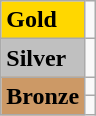<table class="wikitable">
<tr>
<td bgcolor="#ffd700"><strong>Gold</strong></td>
<td></td>
</tr>
<tr>
<td bgcolor="#c0c0c0"><strong>Silver</strong></td>
<td></td>
</tr>
<tr>
<td rowspan="2" bgcolor="#cc9966"><strong>Bronze</strong></td>
<td></td>
</tr>
<tr>
<td></td>
</tr>
</table>
